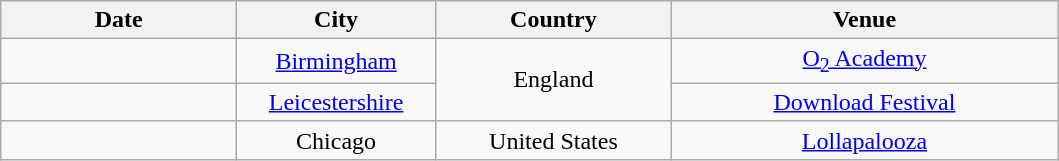<table class="wikitable" style="text-align:center;">
<tr>
<th style="width:150px;">Date</th>
<th style="width:125px;">City</th>
<th style="width:150px;">Country</th>
<th style="width:250px;">Venue</th>
</tr>
<tr>
<td></td>
<td><a href='#'>Birmingham</a></td>
<td rowspan="2">England</td>
<td><a href='#'>O<sub>2</sub> Academy</a></td>
</tr>
<tr>
<td></td>
<td><a href='#'>Leicestershire</a></td>
<td><a href='#'>Download Festival</a></td>
</tr>
<tr>
<td></td>
<td>Chicago</td>
<td>United States</td>
<td><a href='#'>Lollapalooza</a></td>
</tr>
</table>
